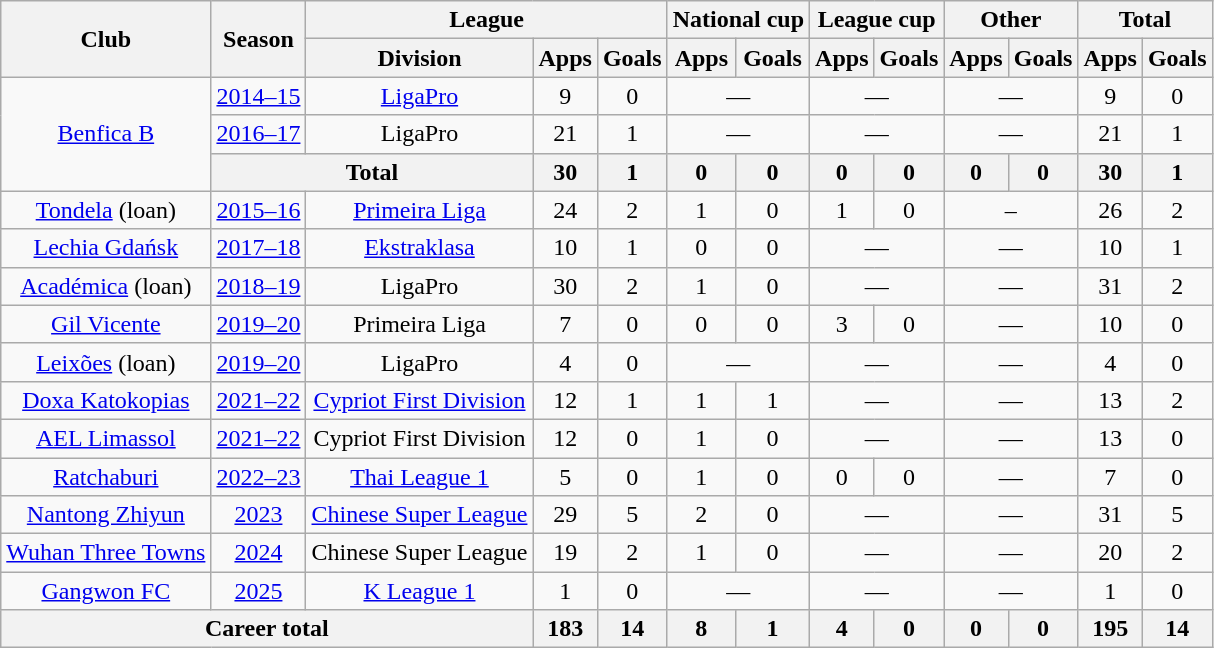<table class="wikitable" style="text-align: center;">
<tr>
<th rowspan="2">Club</th>
<th rowspan="2">Season</th>
<th colspan="3">League</th>
<th colspan="2">National cup</th>
<th colspan="2">League cup</th>
<th colspan="2">Other</th>
<th colspan="2">Total</th>
</tr>
<tr>
<th>Division</th>
<th>Apps</th>
<th>Goals</th>
<th>Apps</th>
<th>Goals</th>
<th>Apps</th>
<th>Goals</th>
<th>Apps</th>
<th>Goals</th>
<th>Apps</th>
<th>Goals</th>
</tr>
<tr>
<td rowspan="3"><a href='#'>Benfica B</a></td>
<td><a href='#'>2014–15</a></td>
<td><a href='#'>LigaPro</a></td>
<td>9</td>
<td>0</td>
<td colspan="2">—</td>
<td colspan="2">—</td>
<td colspan="2">—</td>
<td>9</td>
<td>0</td>
</tr>
<tr>
<td><a href='#'>2016–17</a></td>
<td>LigaPro</td>
<td>21</td>
<td>1</td>
<td colspan="2">—</td>
<td colspan="2">—</td>
<td colspan="2">—</td>
<td>21</td>
<td>1</td>
</tr>
<tr>
<th colspan="2"><strong>Total</strong></th>
<th>30</th>
<th>1</th>
<th>0</th>
<th>0</th>
<th>0</th>
<th>0</th>
<th>0</th>
<th>0</th>
<th>30</th>
<th>1</th>
</tr>
<tr>
<td><a href='#'>Tondela</a> (loan)</td>
<td><a href='#'>2015–16</a></td>
<td><a href='#'>Primeira Liga</a></td>
<td>24</td>
<td>2</td>
<td>1</td>
<td>0</td>
<td>1</td>
<td>0</td>
<td colspan="2">–</td>
<td>26</td>
<td>2</td>
</tr>
<tr>
<td><a href='#'>Lechia Gdańsk</a></td>
<td><a href='#'>2017–18</a></td>
<td><a href='#'>Ekstraklasa</a></td>
<td>10</td>
<td>1</td>
<td>0</td>
<td>0</td>
<td colspan="2">—</td>
<td colspan="2">—</td>
<td>10</td>
<td>1</td>
</tr>
<tr>
<td><a href='#'>Académica</a> (loan)</td>
<td><a href='#'>2018–19</a></td>
<td>LigaPro</td>
<td>30</td>
<td>2</td>
<td>1</td>
<td>0</td>
<td colspan="2">—</td>
<td colspan="2">—</td>
<td>31</td>
<td>2</td>
</tr>
<tr>
<td><a href='#'>Gil Vicente</a></td>
<td><a href='#'>2019–20</a></td>
<td>Primeira Liga</td>
<td>7</td>
<td>0</td>
<td>0</td>
<td>0</td>
<td>3</td>
<td>0</td>
<td colspan="2">—</td>
<td>10</td>
<td>0</td>
</tr>
<tr>
<td><a href='#'>Leixões</a> (loan)</td>
<td><a href='#'>2019–20</a></td>
<td>LigaPro</td>
<td>4</td>
<td>0</td>
<td colspan="2">—</td>
<td colspan="2">—</td>
<td colspan="2">—</td>
<td>4</td>
<td>0</td>
</tr>
<tr>
<td><a href='#'>Doxa Katokopias</a></td>
<td><a href='#'>2021–22</a></td>
<td><a href='#'>Cypriot First Division</a></td>
<td>12</td>
<td>1</td>
<td>1</td>
<td>1</td>
<td colspan="2">—</td>
<td colspan="2">—</td>
<td>13</td>
<td>2</td>
</tr>
<tr>
<td><a href='#'>AEL Limassol</a></td>
<td><a href='#'>2021–22</a></td>
<td>Cypriot First Division</td>
<td>12</td>
<td>0</td>
<td>1</td>
<td>0</td>
<td colspan="2">—</td>
<td colspan="2">—</td>
<td>13</td>
<td>0</td>
</tr>
<tr>
<td><a href='#'>Ratchaburi</a></td>
<td><a href='#'>2022–23</a></td>
<td><a href='#'>Thai League 1</a></td>
<td>5</td>
<td>0</td>
<td>1</td>
<td>0</td>
<td>0</td>
<td>0</td>
<td colspan="2">—</td>
<td>7</td>
<td>0</td>
</tr>
<tr>
<td><a href='#'>Nantong Zhiyun</a></td>
<td><a href='#'>2023</a></td>
<td><a href='#'>Chinese Super League</a></td>
<td>29</td>
<td>5</td>
<td>2</td>
<td>0</td>
<td colspan="2">—</td>
<td colspan="2">—</td>
<td>31</td>
<td>5</td>
</tr>
<tr>
<td><a href='#'>Wuhan Three Towns</a></td>
<td><a href='#'>2024</a></td>
<td>Chinese Super League</td>
<td>19</td>
<td>2</td>
<td>1</td>
<td>0</td>
<td colspan="2">—</td>
<td colspan="2">—</td>
<td>20</td>
<td>2</td>
</tr>
<tr>
<td><a href='#'>Gangwon FC</a></td>
<td><a href='#'>2025</a></td>
<td><a href='#'>K League 1</a></td>
<td>1</td>
<td>0</td>
<td colspan="2">—</td>
<td colspan="2">—</td>
<td colspan="2">—</td>
<td>1</td>
<td>0</td>
</tr>
<tr>
<th colspan="3"><strong>Career total</strong></th>
<th>183</th>
<th>14</th>
<th>8</th>
<th>1</th>
<th>4</th>
<th>0</th>
<th>0</th>
<th>0</th>
<th>195</th>
<th>14</th>
</tr>
</table>
